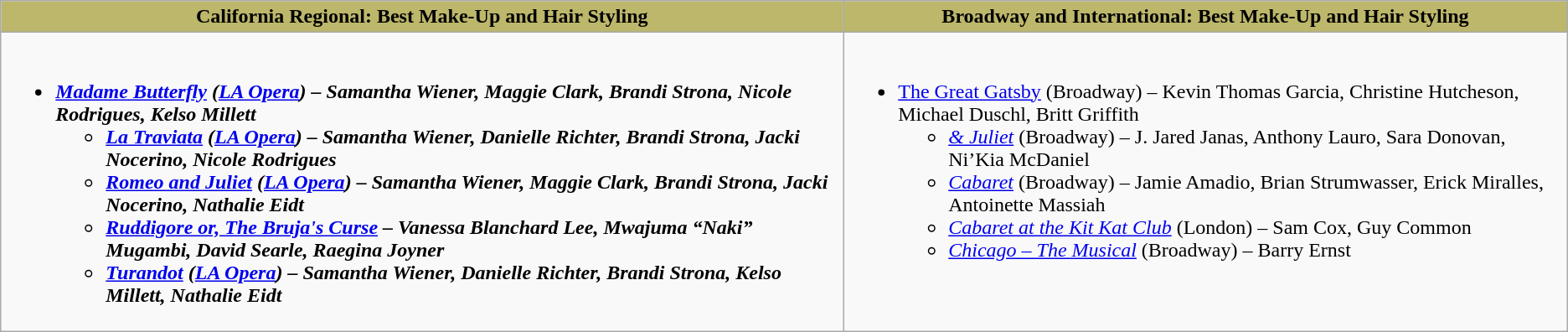<table class=wikitable>
<tr>
<th style="background:#BDB76B;">California Regional: Best Make-Up and Hair Styling</th>
<th style="background:#BDB76B;">Broadway and International: Best Make-Up and Hair Styling</th>
</tr>
<tr>
<td valign="top"><br><ul><li><strong><em><a href='#'>Madame Butterfly</a><em> (<a href='#'>LA Opera</a>) – Samantha Wiener, Maggie Clark, Brandi Strona, Nicole Rodrigues, Kelso Millett<strong><ul><li></em><a href='#'>La Traviata</a><em> (<a href='#'>LA Opera</a>) – Samantha Wiener, Danielle Richter, Brandi Strona, Jacki Nocerino, Nicole Rodrigues</li><li></em><a href='#'>Romeo and Juliet</a><em> (<a href='#'>LA Opera</a>) – Samantha Wiener, Maggie Clark, Brandi Strona, Jacki Nocerino, Nathalie Eidt</li><li></em><a href='#'>Ruddigore or, The Bruja's Curse</a><em> – Vanessa Blanchard Lee, Mwajuma “Naki” Mugambi, David Searle, Raegina Joyner</li><li></em><a href='#'>Turandot</a><em> (<a href='#'>LA Opera</a>) – Samantha Wiener, Danielle Richter, Brandi Strona, Kelso Millett, Nathalie Eidt</li></ul></li></ul></td>
<td valign="top"><br><ul><li></em></strong><a href='#'>The Great Gatsby</a></em> (Broadway) – Kevin Thomas Garcia, Christine Hutcheson, Michael Duschl, Britt Griffith</strong><ul><li><em><a href='#'>& Juliet</a></em> (Broadway) – J. Jared Janas, Anthony Lauro, Sara Donovan, Ni’Kia McDaniel</li><li><em><a href='#'>Cabaret</a></em> (Broadway) – Jamie Amadio, Brian Strumwasser, Erick Miralles, Antoinette Massiah</li><li><em><a href='#'>Cabaret at the Kit Kat Club</a></em> (London) – Sam Cox, Guy Common</li><li><em><a href='#'>Chicago – The Musical</a></em> (Broadway) – Barry Ernst</li></ul></li></ul></td>
</tr>
</table>
